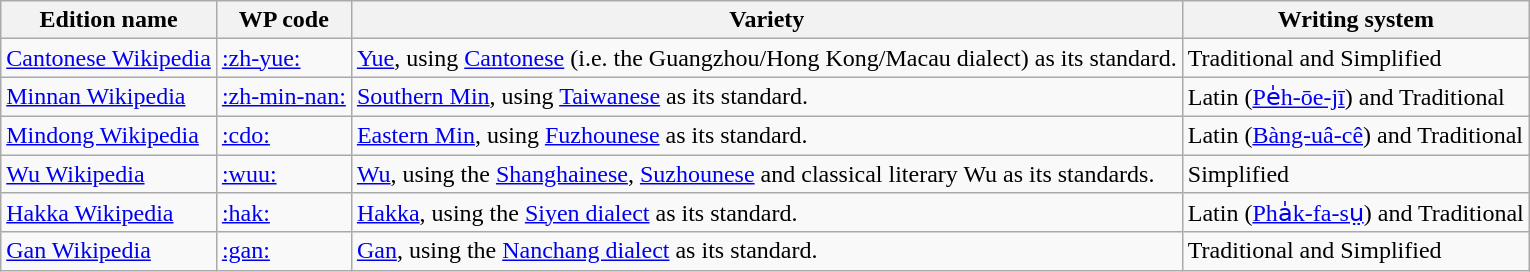<table class="wikitable sortable">
<tr>
<th>Edition name</th>
<th>WP code</th>
<th>Variety</th>
<th>Writing system</th>
</tr>
<tr>
<td><a href='#'>Cantonese Wikipedia</a></td>
<td><a href='#'>:zh-yue:</a></td>
<td><a href='#'>Yue</a>, using <a href='#'>Cantonese</a> (i.e. the Guangzhou/Hong Kong/Macau dialect) as its standard.</td>
<td>Traditional and Simplified</td>
</tr>
<tr>
<td><a href='#'>Minnan Wikipedia</a></td>
<td><a href='#'>:zh-min-nan:</a></td>
<td><a href='#'>Southern Min</a>, using <a href='#'>Taiwanese</a> as its standard.</td>
<td>Latin (<a href='#'>Pe̍h-ōe-jī</a>) and Traditional</td>
</tr>
<tr>
<td><a href='#'>Mindong Wikipedia</a></td>
<td><a href='#'>:cdo:</a></td>
<td><a href='#'>Eastern Min</a>, using <a href='#'>Fuzhounese</a> as its standard.</td>
<td>Latin (<a href='#'>Bàng-uâ-cê</a>) and Traditional</td>
</tr>
<tr>
<td><a href='#'>Wu Wikipedia</a></td>
<td><a href='#'>:wuu:</a></td>
<td><a href='#'>Wu</a>, using the <a href='#'>Shanghainese</a>, <a href='#'>Suzhounese</a> and classical literary Wu as its standards.</td>
<td>Simplified</td>
</tr>
<tr>
<td><a href='#'>Hakka Wikipedia</a></td>
<td><a href='#'>:hak:</a></td>
<td><a href='#'>Hakka</a>, using the <a href='#'>Siyen dialect</a> as its standard.</td>
<td>Latin (<a href='#'>Pha̍k-fa-sṳ</a>) and Traditional</td>
</tr>
<tr>
<td><a href='#'>Gan Wikipedia</a></td>
<td><a href='#'>:gan:</a></td>
<td><a href='#'>Gan</a>, using the <a href='#'>Nanchang dialect</a> as its standard.</td>
<td>Traditional and Simplified</td>
</tr>
</table>
